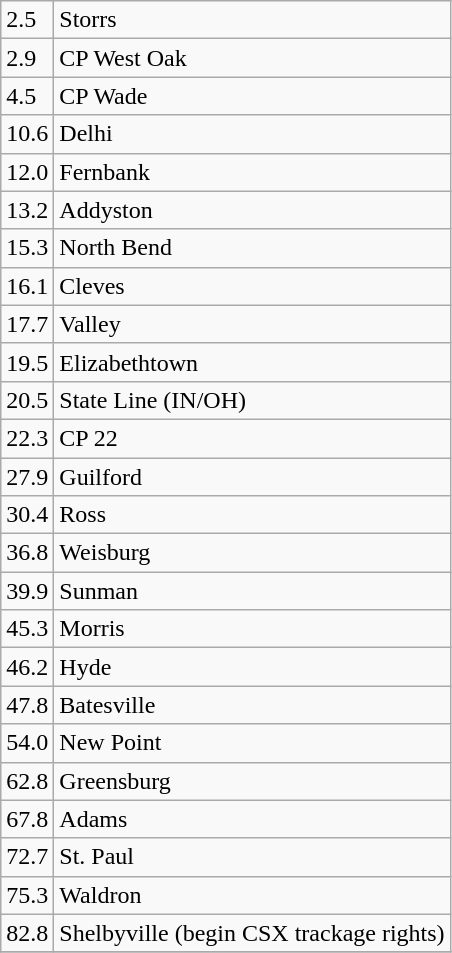<table class="wikitable">
<tr>
<td>2.5</td>
<td>Storrs</td>
</tr>
<tr>
<td>2.9</td>
<td>CP West Oak</td>
</tr>
<tr>
<td>4.5</td>
<td>CP Wade</td>
</tr>
<tr>
<td>10.6</td>
<td>Delhi</td>
</tr>
<tr>
<td>12.0</td>
<td>Fernbank</td>
</tr>
<tr>
<td>13.2</td>
<td>Addyston</td>
</tr>
<tr>
<td>15.3</td>
<td>North Bend</td>
</tr>
<tr>
<td>16.1</td>
<td>Cleves</td>
</tr>
<tr>
<td>17.7</td>
<td>Valley</td>
</tr>
<tr>
<td>19.5</td>
<td>Elizabethtown</td>
</tr>
<tr>
<td>20.5</td>
<td>State Line (IN/OH)</td>
</tr>
<tr>
<td>22.3</td>
<td>CP 22</td>
</tr>
<tr>
<td>27.9</td>
<td>Guilford</td>
</tr>
<tr>
<td>30.4</td>
<td>Ross</td>
</tr>
<tr>
<td>36.8</td>
<td>Weisburg</td>
</tr>
<tr>
<td>39.9</td>
<td>Sunman</td>
</tr>
<tr>
<td>45.3</td>
<td>Morris</td>
</tr>
<tr>
<td>46.2</td>
<td>Hyde</td>
</tr>
<tr>
<td>47.8</td>
<td>Batesville</td>
</tr>
<tr>
<td>54.0</td>
<td>New Point</td>
</tr>
<tr>
<td>62.8</td>
<td>Greensburg</td>
</tr>
<tr>
<td>67.8</td>
<td>Adams</td>
</tr>
<tr>
<td>72.7</td>
<td>St. Paul</td>
</tr>
<tr>
<td>75.3</td>
<td>Waldron</td>
</tr>
<tr>
<td>82.8</td>
<td>Shelbyville (begin CSX trackage rights)</td>
</tr>
<tr>
</tr>
</table>
